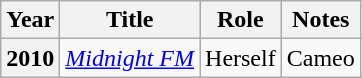<table class="wikitable plainrowheaders">
<tr>
<th scope="col">Year</th>
<th scope="col">Title</th>
<th scope="col">Role</th>
<th scope="col">Notes</th>
</tr>
<tr>
<th scope="row">2010</th>
<td><em><a href='#'>Midnight FM</a></em></td>
<td>Herself</td>
<td>Cameo</td>
</tr>
</table>
